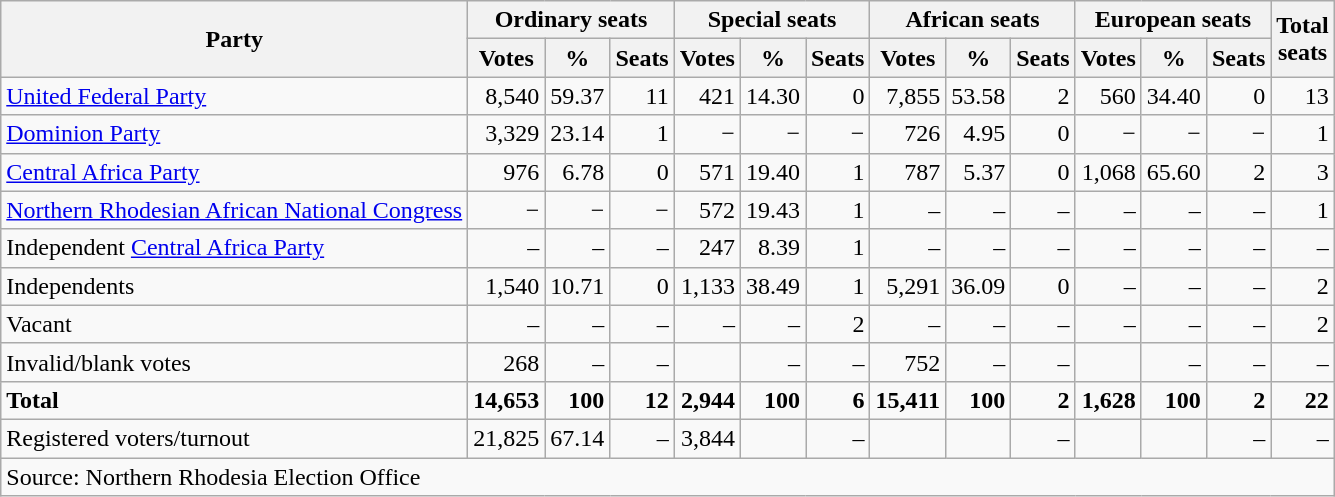<table class=wikitable style=text-align:right>
<tr>
<th rowspan=2>Party</th>
<th colspan=3>Ordinary seats</th>
<th colspan=3>Special seats</th>
<th colspan=3>African seats</th>
<th colspan=3>European seats</th>
<th rowspan=2>Total<br>seats</th>
</tr>
<tr>
<th>Votes</th>
<th>%</th>
<th>Seats</th>
<th>Votes</th>
<th>%</th>
<th>Seats</th>
<th>Votes</th>
<th>%</th>
<th>Seats</th>
<th>Votes</th>
<th>%</th>
<th>Seats</th>
</tr>
<tr>
<td align=left><a href='#'>United Federal Party</a></td>
<td>8,540</td>
<td>59.37</td>
<td>11</td>
<td>421</td>
<td>14.30</td>
<td>0</td>
<td>7,855</td>
<td>53.58</td>
<td>2</td>
<td>560</td>
<td>34.40</td>
<td>0</td>
<td>13</td>
</tr>
<tr>
<td align=left><a href='#'>Dominion Party</a></td>
<td>3,329</td>
<td>23.14</td>
<td>1</td>
<td>−</td>
<td>−</td>
<td>−</td>
<td>726</td>
<td>4.95</td>
<td>0</td>
<td>−</td>
<td>−</td>
<td>−</td>
<td>1</td>
</tr>
<tr>
<td align=left><a href='#'>Central Africa Party</a></td>
<td>976</td>
<td>6.78</td>
<td>0</td>
<td>571</td>
<td>19.40</td>
<td>1</td>
<td>787</td>
<td>5.37</td>
<td>0</td>
<td>1,068</td>
<td>65.60</td>
<td>2</td>
<td>3</td>
</tr>
<tr>
<td align=left><a href='#'>Northern Rhodesian African National Congress</a></td>
<td>−</td>
<td>−</td>
<td>−</td>
<td>572</td>
<td>19.43</td>
<td>1</td>
<td>–</td>
<td>–</td>
<td>–</td>
<td>–</td>
<td>–</td>
<td>–</td>
<td>1</td>
</tr>
<tr>
<td align=left>Independent <a href='#'>Central Africa Party</a></td>
<td>–</td>
<td>–</td>
<td>–</td>
<td>247</td>
<td>8.39</td>
<td>1</td>
<td>–</td>
<td>–</td>
<td>–</td>
<td>–</td>
<td>–</td>
<td>–</td>
<td>–</td>
</tr>
<tr>
<td align=left>Independents</td>
<td>1,540</td>
<td>10.71</td>
<td>0</td>
<td>1,133</td>
<td>38.49</td>
<td>1</td>
<td>5,291</td>
<td>36.09</td>
<td>0</td>
<td>–</td>
<td>–</td>
<td>–</td>
<td>2</td>
</tr>
<tr>
<td align=left>Vacant</td>
<td>–</td>
<td>–</td>
<td>–</td>
<td>–</td>
<td>–</td>
<td>2</td>
<td>–</td>
<td>–</td>
<td>–</td>
<td>–</td>
<td>–</td>
<td>–</td>
<td>2</td>
</tr>
<tr>
<td align=left>Invalid/blank votes</td>
<td>268</td>
<td>–</td>
<td>–</td>
<td></td>
<td>–</td>
<td>–</td>
<td>752</td>
<td>–</td>
<td>–</td>
<td></td>
<td>–</td>
<td>–</td>
<td>–</td>
</tr>
<tr>
<td align=left><strong>Total</strong></td>
<td><strong>14,653</strong></td>
<td><strong>100</strong></td>
<td><strong>12</strong></td>
<td><strong>2,944</strong></td>
<td><strong>100</strong></td>
<td><strong>6</strong></td>
<td><strong>15,411</strong></td>
<td><strong>100</strong></td>
<td><strong>2</strong></td>
<td><strong>1,628</strong></td>
<td><strong>100</strong></td>
<td><strong>2</strong></td>
<td><strong>22</strong></td>
</tr>
<tr>
<td align=left>Registered voters/turnout</td>
<td>21,825</td>
<td>67.14</td>
<td>–</td>
<td>3,844</td>
<td></td>
<td>–</td>
<td></td>
<td></td>
<td>–</td>
<td></td>
<td></td>
<td>–</td>
<td>–</td>
</tr>
<tr>
<td align=left colspan=14>Source: Northern Rhodesia Election Office</td>
</tr>
</table>
